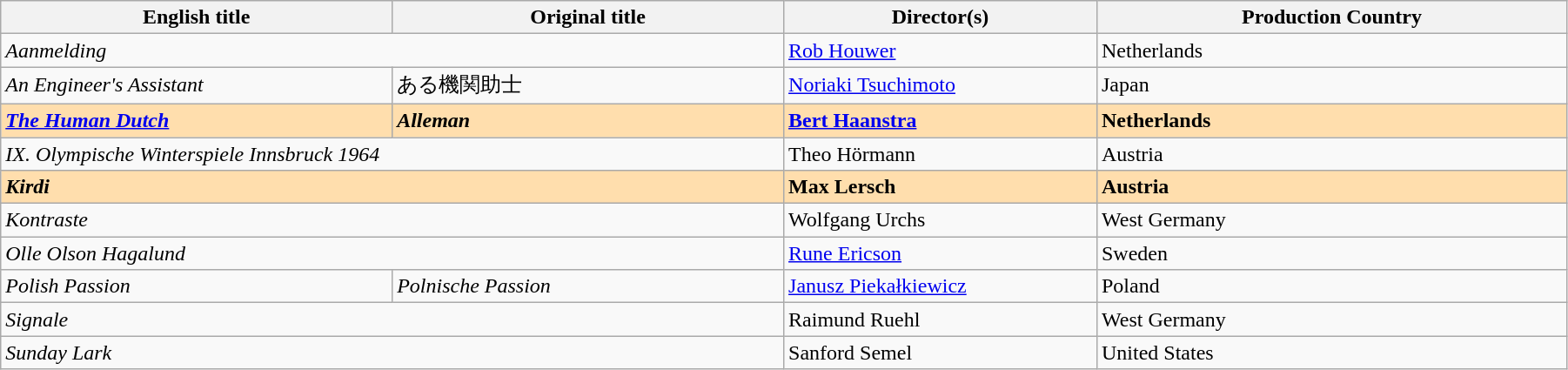<table class="wikitable" width="95%" cellpadding="5">
<tr>
<th width="25%">English title</th>
<th width="25%">Original title</th>
<th width="20%">Director(s)</th>
<th width="30%">Production Country</th>
</tr>
<tr>
<td colspan="2"><em>Aanmelding</em></td>
<td><a href='#'>Rob Houwer</a></td>
<td>Netherlands</td>
</tr>
<tr>
<td><em>An Engineer's Assistant</em></td>
<td>ある機関助士</td>
<td><a href='#'>Noriaki Tsuchimoto</a></td>
<td>Japan</td>
</tr>
<tr style="background:#FFDEAD;">
<td><strong><em><a href='#'>The Human Dutch</a></em></strong></td>
<td><strong><em>Alleman</em></strong></td>
<td><strong><a href='#'>Bert Haanstra</a></strong></td>
<td><strong>Netherlands</strong></td>
</tr>
<tr>
<td colspan="2"><em>IX. Olympische Winterspiele Innsbruck 1964</em></td>
<td>Theo Hörmann</td>
<td>Austria</td>
</tr>
<tr style="background:#FFDEAD;">
<td colspan="2"><strong><em>Kirdi</em></strong></td>
<td><strong>Max Lersch</strong></td>
<td><strong>Austria</strong></td>
</tr>
<tr>
<td colspan="2"><em>Kontraste</em></td>
<td>Wolfgang Urchs</td>
<td>West Germany</td>
</tr>
<tr>
<td colspan="2"><em>Olle Olson Hagalund</em></td>
<td><a href='#'>Rune Ericson</a></td>
<td>Sweden</td>
</tr>
<tr>
<td><em>Polish Passion</em></td>
<td><em>Polnische Passion</em></td>
<td><a href='#'>Janusz Piekałkiewicz</a></td>
<td>Poland</td>
</tr>
<tr>
<td colspan="2"><em>Signale</em></td>
<td>Raimund Ruehl</td>
<td>West Germany</td>
</tr>
<tr>
<td colspan="2"><em>Sunday Lark</em></td>
<td>Sanford Semel</td>
<td>United States</td>
</tr>
</table>
